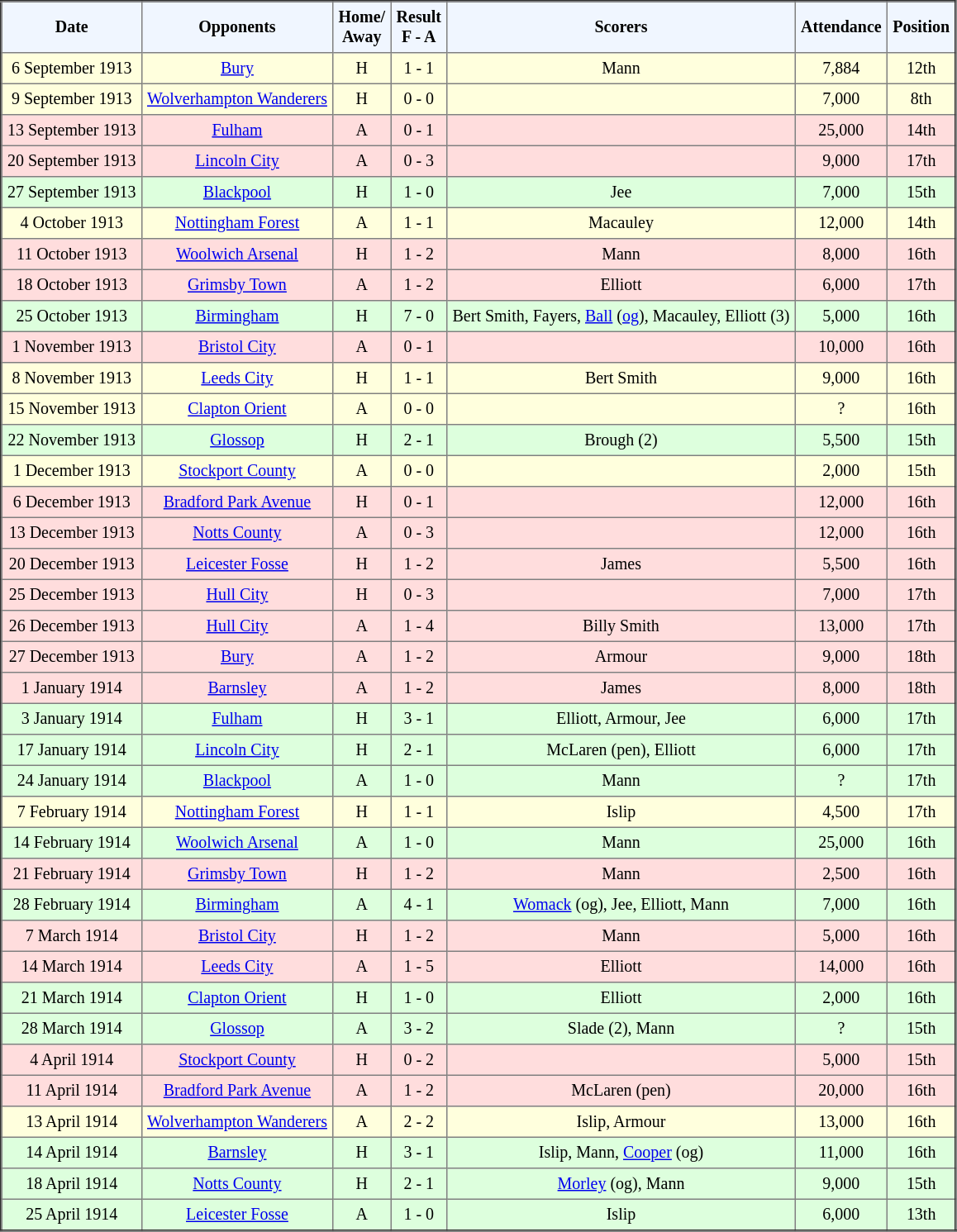<table border="2" cellpadding="4" style="border-collapse:collapse; text-align:center; font-size:smaller;">
<tr style="background:#f0f6ff;">
<th><strong>Date</strong></th>
<th><strong>Opponents</strong></th>
<th><strong>Home/<br>Away</strong></th>
<th><strong>Result<br>F - A</strong></th>
<th><strong>Scorers</strong></th>
<th><strong>Attendance</strong></th>
<th><strong>Position</strong></th>
</tr>
<tr bgcolor="#ffffdd">
<td>6 September 1913</td>
<td><a href='#'>Bury</a></td>
<td>H</td>
<td>1 - 1</td>
<td>Mann</td>
<td>7,884</td>
<td>12th</td>
</tr>
<tr bgcolor="#ffffdd">
<td>9 September 1913</td>
<td><a href='#'>Wolverhampton Wanderers</a></td>
<td>H</td>
<td>0 - 0</td>
<td></td>
<td>7,000</td>
<td>8th</td>
</tr>
<tr bgcolor="#ffdddd">
<td>13 September 1913</td>
<td><a href='#'>Fulham</a></td>
<td>A</td>
<td>0 - 1</td>
<td></td>
<td>25,000</td>
<td>14th</td>
</tr>
<tr bgcolor="#ffdddd">
<td>20 September 1913</td>
<td><a href='#'>Lincoln City</a></td>
<td>A</td>
<td>0 - 3</td>
<td></td>
<td>9,000</td>
<td>17th</td>
</tr>
<tr bgcolor="#ddffdd">
<td>27 September 1913</td>
<td><a href='#'>Blackpool</a></td>
<td>H</td>
<td>1 - 0</td>
<td>Jee</td>
<td>7,000</td>
<td>15th</td>
</tr>
<tr bgcolor="#ffffdd">
<td>4 October 1913</td>
<td><a href='#'>Nottingham Forest</a></td>
<td>A</td>
<td>1 - 1</td>
<td>Macauley</td>
<td>12,000</td>
<td>14th</td>
</tr>
<tr bgcolor="#ffdddd">
<td>11 October 1913</td>
<td><a href='#'>Woolwich Arsenal</a></td>
<td>H</td>
<td>1 - 2</td>
<td>Mann</td>
<td>8,000</td>
<td>16th</td>
</tr>
<tr bgcolor="#ffdddd">
<td>18 October 1913</td>
<td><a href='#'>Grimsby Town</a></td>
<td>A</td>
<td>1 - 2</td>
<td>Elliott</td>
<td>6,000</td>
<td>17th</td>
</tr>
<tr bgcolor="#ddffdd">
<td>25 October 1913</td>
<td><a href='#'>Birmingham</a></td>
<td>H</td>
<td>7 - 0</td>
<td>Bert Smith, Fayers, <a href='#'>Ball</a> (<a href='#'>og</a>), Macauley, Elliott (3)</td>
<td>5,000</td>
<td>16th</td>
</tr>
<tr bgcolor="#ffdddd">
<td>1 November 1913</td>
<td><a href='#'>Bristol City</a></td>
<td>A</td>
<td>0 - 1</td>
<td></td>
<td>10,000</td>
<td>16th</td>
</tr>
<tr bgcolor="#ffffdd">
<td>8 November 1913</td>
<td><a href='#'>Leeds City</a></td>
<td>H</td>
<td>1 - 1</td>
<td>Bert Smith</td>
<td>9,000</td>
<td>16th</td>
</tr>
<tr bgcolor="#ffffdd">
<td>15 November 1913</td>
<td><a href='#'>Clapton Orient</a></td>
<td>A</td>
<td>0 - 0</td>
<td></td>
<td>?</td>
<td>16th</td>
</tr>
<tr bgcolor="#ddffdd">
<td>22 November 1913</td>
<td><a href='#'>Glossop</a></td>
<td>H</td>
<td>2 - 1</td>
<td>Brough (2)</td>
<td>5,500</td>
<td>15th</td>
</tr>
<tr bgcolor="#ffffdd">
<td>1 December 1913</td>
<td><a href='#'>Stockport County</a></td>
<td>A</td>
<td>0 - 0</td>
<td></td>
<td>2,000</td>
<td>15th</td>
</tr>
<tr bgcolor="#ffdddd">
<td>6 December 1913</td>
<td><a href='#'>Bradford Park Avenue</a></td>
<td>H</td>
<td>0 - 1</td>
<td></td>
<td>12,000</td>
<td>16th</td>
</tr>
<tr bgcolor="#ffdddd">
<td>13 December 1913</td>
<td><a href='#'>Notts County</a></td>
<td>A</td>
<td>0 - 3</td>
<td></td>
<td>12,000</td>
<td>16th</td>
</tr>
<tr bgcolor="#ffdddd">
<td>20 December 1913</td>
<td><a href='#'>Leicester Fosse</a></td>
<td>H</td>
<td>1 - 2</td>
<td>James</td>
<td>5,500</td>
<td>16th</td>
</tr>
<tr bgcolor="#ffdddd">
<td>25 December 1913</td>
<td><a href='#'>Hull City</a></td>
<td>H</td>
<td>0 - 3</td>
<td></td>
<td>7,000</td>
<td>17th</td>
</tr>
<tr bgcolor="#ffdddd">
<td>26 December 1913</td>
<td><a href='#'>Hull City</a></td>
<td>A</td>
<td>1 - 4</td>
<td>Billy Smith</td>
<td>13,000</td>
<td>17th</td>
</tr>
<tr bgcolor="#ffdddd">
<td>27 December 1913</td>
<td><a href='#'>Bury</a></td>
<td>A</td>
<td>1 - 2</td>
<td>Armour</td>
<td>9,000</td>
<td>18th</td>
</tr>
<tr bgcolor="#ffdddd">
<td>1 January 1914</td>
<td><a href='#'>Barnsley</a></td>
<td>A</td>
<td>1 - 2</td>
<td>James</td>
<td>8,000</td>
<td>18th</td>
</tr>
<tr bgcolor="#ddffdd">
<td>3 January 1914</td>
<td><a href='#'>Fulham</a></td>
<td>H</td>
<td>3 - 1</td>
<td>Elliott, Armour, Jee</td>
<td>6,000</td>
<td>17th</td>
</tr>
<tr bgcolor="#ddffdd">
<td>17 January 1914</td>
<td><a href='#'>Lincoln City</a></td>
<td>H</td>
<td>2 - 1</td>
<td>McLaren (pen), Elliott</td>
<td>6,000</td>
<td>17th</td>
</tr>
<tr bgcolor="#ddffdd">
<td>24 January 1914</td>
<td><a href='#'>Blackpool</a></td>
<td>A</td>
<td>1 - 0</td>
<td>Mann</td>
<td>?</td>
<td>17th</td>
</tr>
<tr bgcolor="#ffffdd">
<td>7 February 1914</td>
<td><a href='#'>Nottingham Forest</a></td>
<td>H</td>
<td>1 - 1</td>
<td>Islip</td>
<td>4,500</td>
<td>17th</td>
</tr>
<tr bgcolor="#ddffdd">
<td>14 February 1914</td>
<td><a href='#'>Woolwich Arsenal</a></td>
<td>A</td>
<td>1 - 0</td>
<td>Mann</td>
<td>25,000</td>
<td>16th</td>
</tr>
<tr bgcolor="#ffdddd">
<td>21 February 1914</td>
<td><a href='#'>Grimsby Town</a></td>
<td>H</td>
<td>1 - 2</td>
<td>Mann</td>
<td>2,500</td>
<td>16th</td>
</tr>
<tr bgcolor="#ddffdd">
<td>28 February 1914</td>
<td><a href='#'>Birmingham</a></td>
<td>A</td>
<td>4 - 1</td>
<td><a href='#'>Womack</a> (og), Jee, Elliott, Mann</td>
<td>7,000</td>
<td>16th</td>
</tr>
<tr bgcolor="#ffdddd">
<td>7 March 1914</td>
<td><a href='#'>Bristol City</a></td>
<td>H</td>
<td>1 - 2</td>
<td>Mann</td>
<td>5,000</td>
<td>16th</td>
</tr>
<tr bgcolor="#ffdddd">
<td>14 March 1914</td>
<td><a href='#'>Leeds City</a></td>
<td>A</td>
<td>1 - 5</td>
<td>Elliott</td>
<td>14,000</td>
<td>16th</td>
</tr>
<tr bgcolor="#ddffdd">
<td>21 March 1914</td>
<td><a href='#'>Clapton Orient</a></td>
<td>H</td>
<td>1 - 0</td>
<td>Elliott</td>
<td>2,000</td>
<td>16th</td>
</tr>
<tr bgcolor="#ddffdd">
<td>28 March 1914</td>
<td><a href='#'>Glossop</a></td>
<td>A</td>
<td>3 - 2</td>
<td>Slade (2), Mann</td>
<td>?</td>
<td>15th</td>
</tr>
<tr bgcolor="#ffdddd">
<td>4 April 1914</td>
<td><a href='#'>Stockport County</a></td>
<td>H</td>
<td>0 - 2</td>
<td></td>
<td>5,000</td>
<td>15th</td>
</tr>
<tr bgcolor="#ffdddd">
<td>11 April 1914</td>
<td><a href='#'>Bradford Park Avenue</a></td>
<td>A</td>
<td>1 - 2</td>
<td>McLaren (pen)</td>
<td>20,000</td>
<td>16th</td>
</tr>
<tr bgcolor="#ffffdd">
<td>13 April 1914</td>
<td><a href='#'>Wolverhampton Wanderers</a></td>
<td>A</td>
<td>2 - 2</td>
<td>Islip, Armour</td>
<td>13,000</td>
<td>16th</td>
</tr>
<tr bgcolor="#ddffdd">
<td>14 April 1914</td>
<td><a href='#'>Barnsley</a></td>
<td>H</td>
<td>3 - 1</td>
<td>Islip, Mann, <a href='#'>Cooper</a> (og)</td>
<td>11,000</td>
<td>16th</td>
</tr>
<tr bgcolor="#ddffdd">
<td>18 April 1914</td>
<td><a href='#'>Notts County</a></td>
<td>H</td>
<td>2 - 1</td>
<td><a href='#'>Morley</a> (og), Mann</td>
<td>9,000</td>
<td>15th</td>
</tr>
<tr bgcolor="#ddffdd">
<td>25 April 1914</td>
<td><a href='#'>Leicester Fosse</a></td>
<td>A</td>
<td>1 - 0</td>
<td>Islip</td>
<td>6,000</td>
<td>13th</td>
</tr>
</table>
